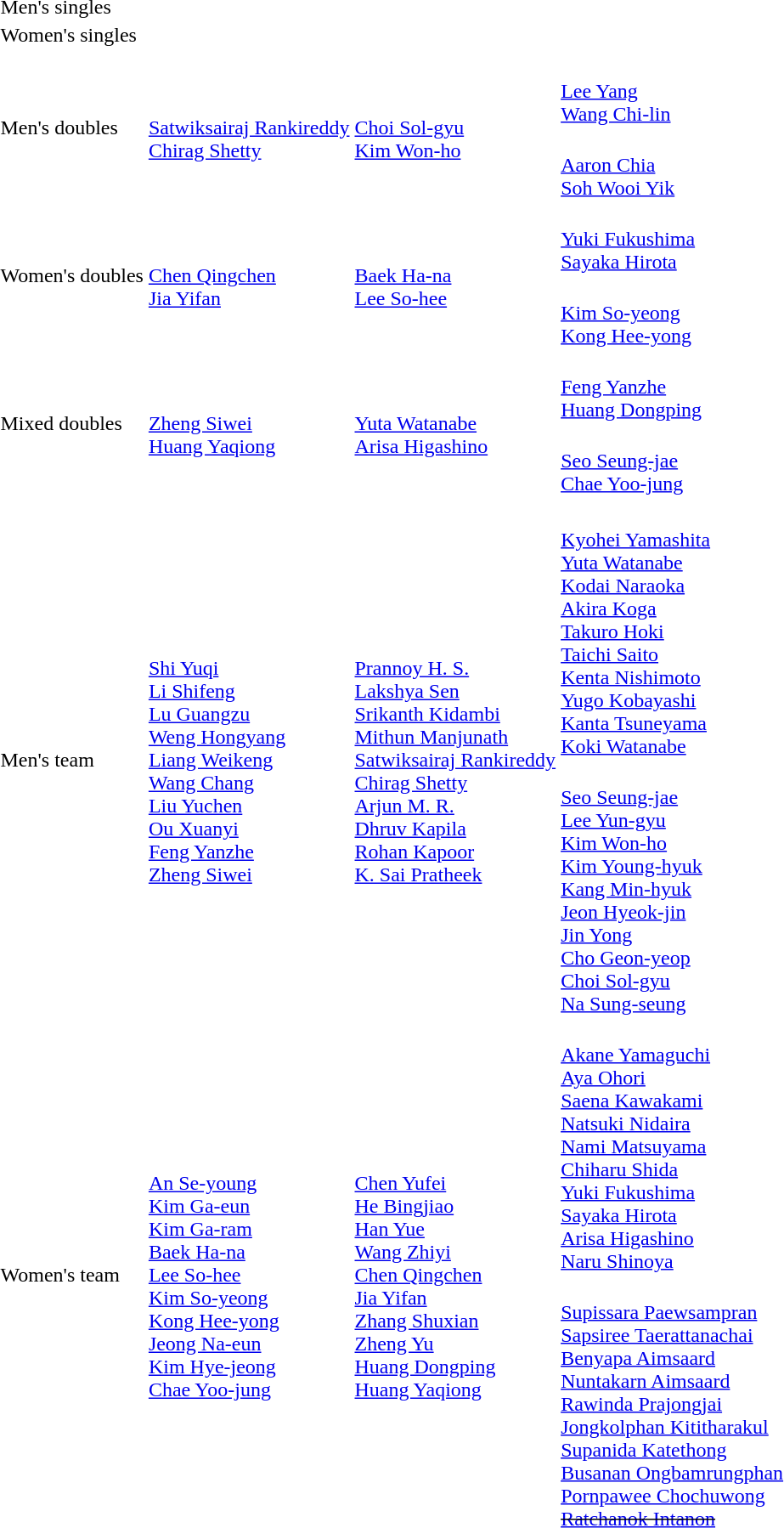<table>
<tr>
<td rowspan="2">Men's singles<br></td>
<td rowspan="2"></td>
<td rowspan="2"></td>
<td></td>
</tr>
<tr>
<td></td>
</tr>
<tr>
<td rowspan="2">Women's singles<br></td>
<td rowspan="2"></td>
<td rowspan="2"></td>
<td></td>
</tr>
<tr>
<td></td>
</tr>
<tr>
<th colspan="4"></th>
</tr>
<tr>
<td rowspan="2">Men's doubles<br></td>
<td rowspan="2"><br><a href='#'>Satwiksairaj Rankireddy</a><br><a href='#'>Chirag Shetty</a></td>
<td rowspan="2"><br><a href='#'>Choi Sol-gyu</a><br><a href='#'>Kim Won-ho</a></td>
<td><br><a href='#'>Lee Yang</a><br><a href='#'>Wang Chi-lin</a></td>
</tr>
<tr>
<td><br><a href='#'>Aaron Chia</a><br><a href='#'>Soh Wooi Yik</a></td>
</tr>
<tr>
<td rowspan="2">Women's doubles<br></td>
<td rowspan="2"><br><a href='#'>Chen Qingchen</a><br><a href='#'>Jia Yifan</a></td>
<td rowspan="2"><br><a href='#'>Baek Ha-na</a><br><a href='#'>Lee So-hee</a></td>
<td><br><a href='#'>Yuki Fukushima</a><br><a href='#'>Sayaka Hirota</a></td>
</tr>
<tr>
<td><br><a href='#'>Kim So-yeong</a><br><a href='#'>Kong Hee-yong</a></td>
</tr>
<tr>
<td rowspan="2">Mixed doubles<br></td>
<td rowspan="2"><br><a href='#'>Zheng Siwei</a><br><a href='#'>Huang Yaqiong</a></td>
<td rowspan="2"><br><a href='#'>Yuta Watanabe</a><br><a href='#'>Arisa Higashino</a></td>
<td><br><a href='#'>Feng Yanzhe</a><br><a href='#'>Huang Dongping</a></td>
</tr>
<tr>
<td><br><a href='#'>Seo Seung-jae</a><br><a href='#'>Chae Yoo-jung</a></td>
</tr>
<tr>
<th colspan="4"></th>
</tr>
<tr>
<td rowspan="2">Men's team<br></td>
<td rowspan="2"><br><a href='#'>Shi Yuqi</a><br><a href='#'>Li Shifeng</a><br><a href='#'>Lu Guangzu</a><br><a href='#'>Weng Hongyang</a><br><a href='#'>Liang Weikeng</a><br><a href='#'>Wang Chang</a><br><a href='#'>Liu Yuchen</a><br><a href='#'>Ou Xuanyi</a><br><a href='#'>Feng Yanzhe</a><br><a href='#'>Zheng Siwei</a></td>
<td rowspan="2"><br><a href='#'>Prannoy H. S.</a><br><a href='#'>Lakshya Sen</a><br><a href='#'>Srikanth Kidambi</a><br><a href='#'>Mithun Manjunath</a><br><a href='#'>Satwiksairaj Rankireddy</a><br><a href='#'>Chirag Shetty</a><br><a href='#'>Arjun M. R.</a><br><a href='#'>Dhruv Kapila</a><br><a href='#'>Rohan Kapoor</a><br><a href='#'>K. Sai Pratheek</a></td>
<td><br><a href='#'>Kyohei Yamashita</a><br><a href='#'>Yuta Watanabe</a><br><a href='#'>Kodai Naraoka</a><br><a href='#'>Akira Koga</a><br><a href='#'>Takuro Hoki</a><br><a href='#'>Taichi Saito</a><br><a href='#'>Kenta Nishimoto</a><br><a href='#'>Yugo Kobayashi</a><br><a href='#'>Kanta Tsuneyama</a><br><a href='#'>Koki Watanabe</a></td>
</tr>
<tr>
<td><br><a href='#'>Seo Seung-jae</a><br><a href='#'>Lee Yun-gyu</a><br><a href='#'>Kim Won-ho</a><br><a href='#'>Kim Young-hyuk</a><br><a href='#'>Kang Min-hyuk</a><br><a href='#'>Jeon Hyeok-jin</a><br><a href='#'>Jin Yong</a><br><a href='#'>Cho Geon-yeop</a><br><a href='#'>Choi Sol-gyu</a><br><a href='#'>Na Sung-seung</a></td>
</tr>
<tr>
<td rowspan="2">Women's team<br></td>
<td rowspan="2"><br><a href='#'>An Se-young</a><br><a href='#'>Kim Ga-eun</a><br><a href='#'>Kim Ga-ram</a><br><a href='#'>Baek Ha-na</a><br><a href='#'>Lee So-hee</a><br><a href='#'>Kim So-yeong</a><br><a href='#'>Kong Hee-yong</a><br><a href='#'>Jeong Na-eun</a><br><a href='#'>Kim Hye-jeong</a><br><a href='#'>Chae Yoo-jung</a></td>
<td rowspan="2"><br><a href='#'>Chen Yufei</a><br><a href='#'>He Bingjiao</a><br><a href='#'>Han Yue</a><br><a href='#'>Wang Zhiyi</a><br><a href='#'>Chen Qingchen</a><br><a href='#'>Jia Yifan</a><br><a href='#'>Zhang Shuxian</a><br><a href='#'>Zheng Yu</a><br><a href='#'>Huang Dongping</a><br><a href='#'>Huang Yaqiong</a></td>
<td><br><a href='#'>Akane Yamaguchi</a><br><a href='#'>Aya Ohori</a><br><a href='#'>Saena Kawakami</a><br><a href='#'>Natsuki Nidaira</a><br><a href='#'>Nami Matsuyama</a><br><a href='#'>Chiharu Shida</a><br><a href='#'>Yuki Fukushima</a><br><a href='#'>Sayaka Hirota</a><br><a href='#'>Arisa Higashino</a><br><a href='#'>Naru Shinoya</a></td>
</tr>
<tr>
<td><br><a href='#'>Supissara Paewsampran</a><br><a href='#'>Sapsiree Taerattanachai</a><br><a href='#'>Benyapa Aimsaard</a><br><a href='#'>Nuntakarn Aimsaard</a><br><a href='#'>Rawinda Prajongjai</a><br><a href='#'>Jongkolphan Kititharakul</a><br><a href='#'>Supanida Katethong</a><br><a href='#'>Busanan Ongbamrungphan</a><br><a href='#'>Pornpawee Chochuwong</a><br><s><a href='#'>Ratchanok Intanon</a></s></td>
</tr>
</table>
